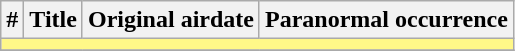<table class="wikitable plainrowheaders">
<tr>
<th>#</th>
<th>Title</th>
<th>Original airdate</th>
<th>Paranormal occurrence</th>
</tr>
<tr>
<td colspan="7" bgcolor="FFF888"></td>
</tr>
<tr>
</tr>
</table>
